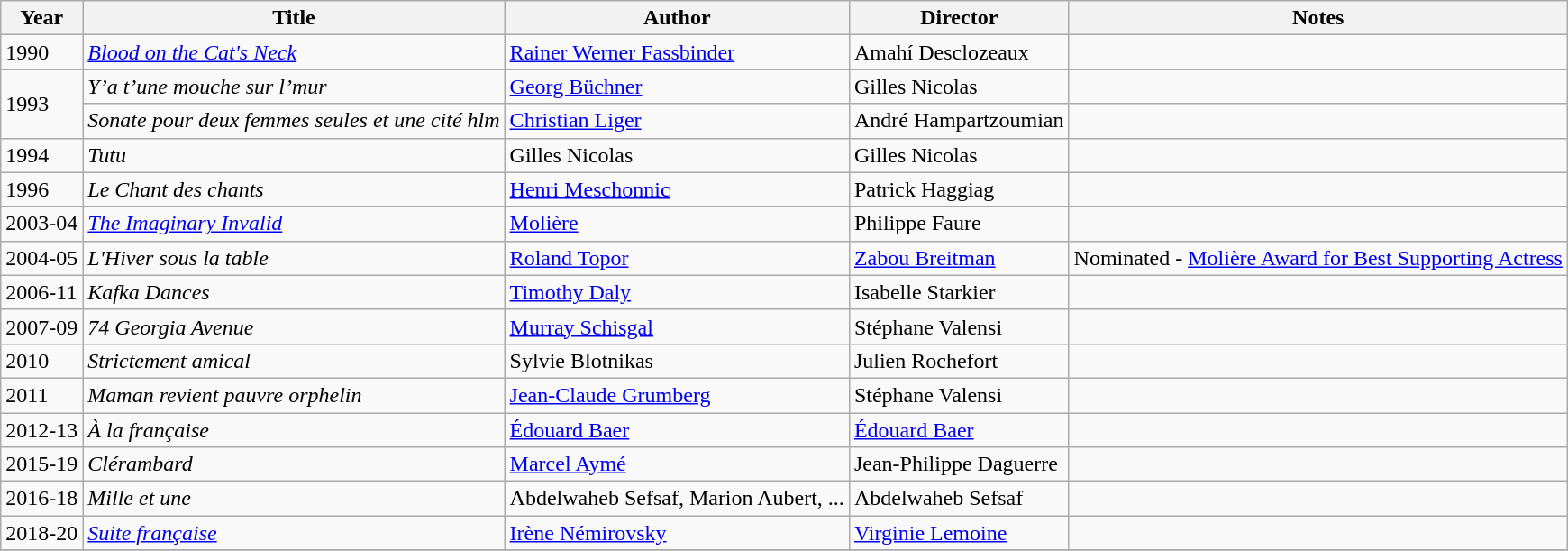<table class="wikitable">
<tr>
<th>Year</th>
<th>Title</th>
<th>Author</th>
<th>Director</th>
<th>Notes</th>
</tr>
<tr>
<td>1990</td>
<td><em><a href='#'>Blood on the Cat's Neck</a></em></td>
<td><a href='#'>Rainer Werner Fassbinder</a></td>
<td>Amahí Desclozeaux</td>
<td></td>
</tr>
<tr>
<td rowspan=2>1993</td>
<td><em>Y’a t’une mouche sur l’mur</em></td>
<td><a href='#'>Georg Büchner</a></td>
<td>Gilles Nicolas</td>
<td></td>
</tr>
<tr>
<td><em>Sonate pour deux femmes seules et une cité hlm</em></td>
<td><a href='#'>Christian Liger</a></td>
<td>André Hampartzoumian</td>
<td></td>
</tr>
<tr>
<td>1994</td>
<td><em>Tutu</em></td>
<td>Gilles Nicolas</td>
<td>Gilles Nicolas</td>
<td></td>
</tr>
<tr>
<td>1996</td>
<td><em>Le Chant des chants</em></td>
<td><a href='#'>Henri Meschonnic</a></td>
<td>Patrick Haggiag</td>
<td></td>
</tr>
<tr>
<td>2003-04</td>
<td><em><a href='#'>The Imaginary Invalid</a></em></td>
<td><a href='#'>Molière</a></td>
<td>Philippe Faure</td>
<td></td>
</tr>
<tr>
<td>2004-05</td>
<td><em>L'Hiver sous la table</em></td>
<td><a href='#'>Roland Topor</a></td>
<td><a href='#'>Zabou Breitman</a></td>
<td>Nominated - <a href='#'>Molière Award for Best Supporting Actress</a></td>
</tr>
<tr>
<td>2006-11</td>
<td><em>Kafka Dances</em></td>
<td><a href='#'>Timothy Daly</a></td>
<td>Isabelle Starkier</td>
<td></td>
</tr>
<tr>
<td>2007-09</td>
<td><em>74 Georgia Avenue</em></td>
<td><a href='#'>Murray Schisgal</a></td>
<td>Stéphane Valensi</td>
<td></td>
</tr>
<tr>
<td>2010</td>
<td><em>Strictement amical</em></td>
<td>Sylvie Blotnikas</td>
<td>Julien Rochefort</td>
<td></td>
</tr>
<tr>
<td>2011</td>
<td><em>Maman revient pauvre orphelin</em></td>
<td><a href='#'>Jean-Claude Grumberg</a></td>
<td>Stéphane Valensi</td>
<td></td>
</tr>
<tr>
<td>2012-13</td>
<td><em>À la française</em></td>
<td><a href='#'>Édouard Baer</a></td>
<td><a href='#'>Édouard Baer</a></td>
<td></td>
</tr>
<tr>
<td>2015-19</td>
<td><em>Clérambard</em></td>
<td><a href='#'>Marcel Aymé</a></td>
<td>Jean-Philippe Daguerre</td>
<td></td>
</tr>
<tr>
<td>2016-18</td>
<td><em>Mille et une</em></td>
<td>Abdelwaheb Sefsaf, Marion Aubert, ...</td>
<td>Abdelwaheb Sefsaf</td>
<td></td>
</tr>
<tr>
<td>2018-20</td>
<td><em><a href='#'>Suite française</a></em></td>
<td><a href='#'>Irène Némirovsky</a></td>
<td><a href='#'>Virginie Lemoine</a></td>
<td></td>
</tr>
<tr>
</tr>
</table>
